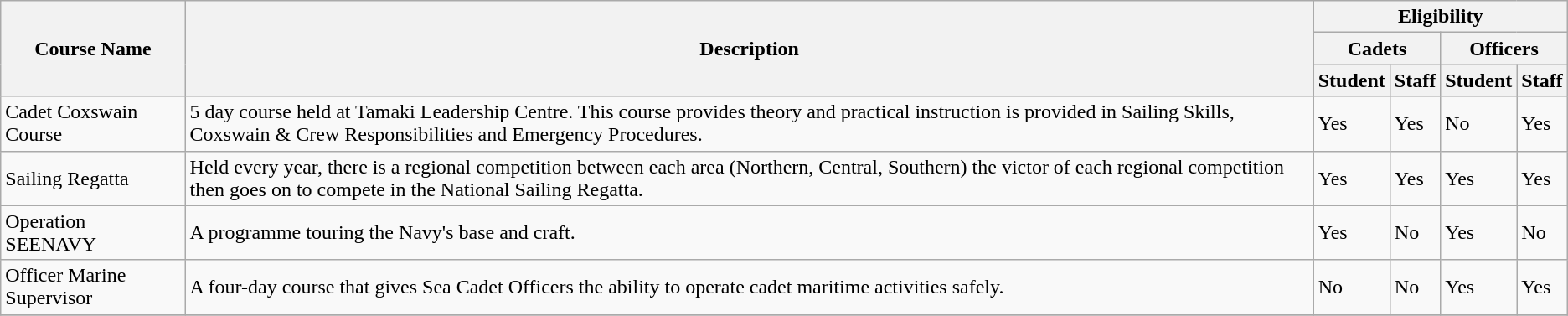<table class="wikitable">
<tr>
<th rowspan="3">Course Name</th>
<th rowspan="3">Description</th>
<th colspan="4">Eligibility</th>
</tr>
<tr>
<th colspan="2">Cadets</th>
<th colspan="2">Officers</th>
</tr>
<tr>
<th>Student</th>
<th>Staff</th>
<th>Student</th>
<th>Staff</th>
</tr>
<tr>
<td>Cadet Coxswain Course</td>
<td>5 day course held at Tamaki Leadership Centre. This course provides theory and practical instruction is provided in Sailing Skills, Coxswain & Crew Responsibilities and Emergency Procedures.</td>
<td>Yes</td>
<td>Yes</td>
<td>No</td>
<td>Yes</td>
</tr>
<tr>
<td>Sailing Regatta</td>
<td>Held every year, there is a regional competition between each area (Northern, Central, Southern) the victor of each regional competition then goes on to compete in the National Sailing Regatta.</td>
<td>Yes</td>
<td>Yes</td>
<td>Yes</td>
<td>Yes</td>
</tr>
<tr>
<td>Operation SEENAVY</td>
<td>A programme touring the Navy's base and craft.</td>
<td>Yes</td>
<td>No</td>
<td>Yes</td>
<td>No</td>
</tr>
<tr>
<td>Officer Marine Supervisor</td>
<td>A four-day course that gives Sea Cadet Officers the ability to operate cadet maritime activities safely.</td>
<td>No</td>
<td>No</td>
<td>Yes</td>
<td>Yes</td>
</tr>
<tr>
</tr>
</table>
